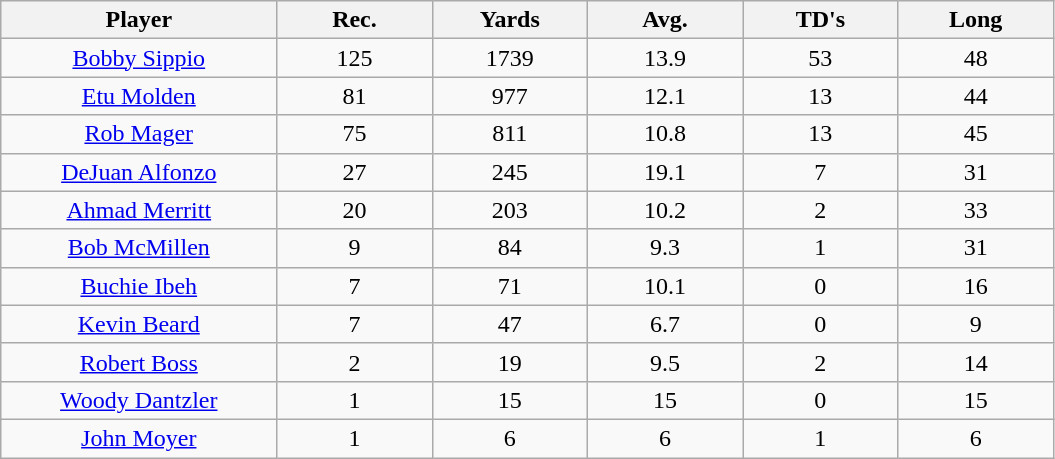<table class="wikitable sortable">
<tr>
<th bgcolor="#DDDDFF" width="16%">Player</th>
<th bgcolor="#DDDDFF" width="9%">Rec.</th>
<th bgcolor="#DDDDFF" width="9%">Yards</th>
<th bgcolor="#DDDDFF" width="9%">Avg.</th>
<th bgcolor="#DDDDFF" width="9%">TD's</th>
<th bgcolor="#DDDDFF" width="9%">Long</th>
</tr>
<tr align="center">
<td><a href='#'>Bobby Sippio</a></td>
<td>125</td>
<td>1739</td>
<td>13.9</td>
<td>53</td>
<td>48</td>
</tr>
<tr align="center">
<td><a href='#'>Etu Molden</a></td>
<td>81</td>
<td>977</td>
<td>12.1</td>
<td>13</td>
<td>44</td>
</tr>
<tr align="center">
<td><a href='#'>Rob Mager</a></td>
<td>75</td>
<td>811</td>
<td>10.8</td>
<td>13</td>
<td>45</td>
</tr>
<tr align="center">
<td><a href='#'>DeJuan Alfonzo</a></td>
<td>27</td>
<td>245</td>
<td>19.1</td>
<td>7</td>
<td>31</td>
</tr>
<tr align="center">
<td><a href='#'>Ahmad Merritt</a></td>
<td>20</td>
<td>203</td>
<td>10.2</td>
<td>2</td>
<td>33</td>
</tr>
<tr align="center">
<td><a href='#'>Bob McMillen</a></td>
<td>9</td>
<td>84</td>
<td>9.3</td>
<td>1</td>
<td>31</td>
</tr>
<tr align="center">
<td><a href='#'>Buchie Ibeh</a></td>
<td>7</td>
<td>71</td>
<td>10.1</td>
<td>0</td>
<td>16</td>
</tr>
<tr align="center">
<td><a href='#'>Kevin Beard</a></td>
<td>7</td>
<td>47</td>
<td>6.7</td>
<td>0</td>
<td>9</td>
</tr>
<tr align="center">
<td><a href='#'>Robert Boss</a></td>
<td>2</td>
<td>19</td>
<td>9.5</td>
<td>2</td>
<td>14</td>
</tr>
<tr align="center">
<td><a href='#'>Woody Dantzler</a></td>
<td>1</td>
<td>15</td>
<td>15</td>
<td>0</td>
<td>15</td>
</tr>
<tr align="center">
<td><a href='#'>John Moyer</a></td>
<td>1</td>
<td>6</td>
<td>6</td>
<td>1</td>
<td>6</td>
</tr>
</table>
